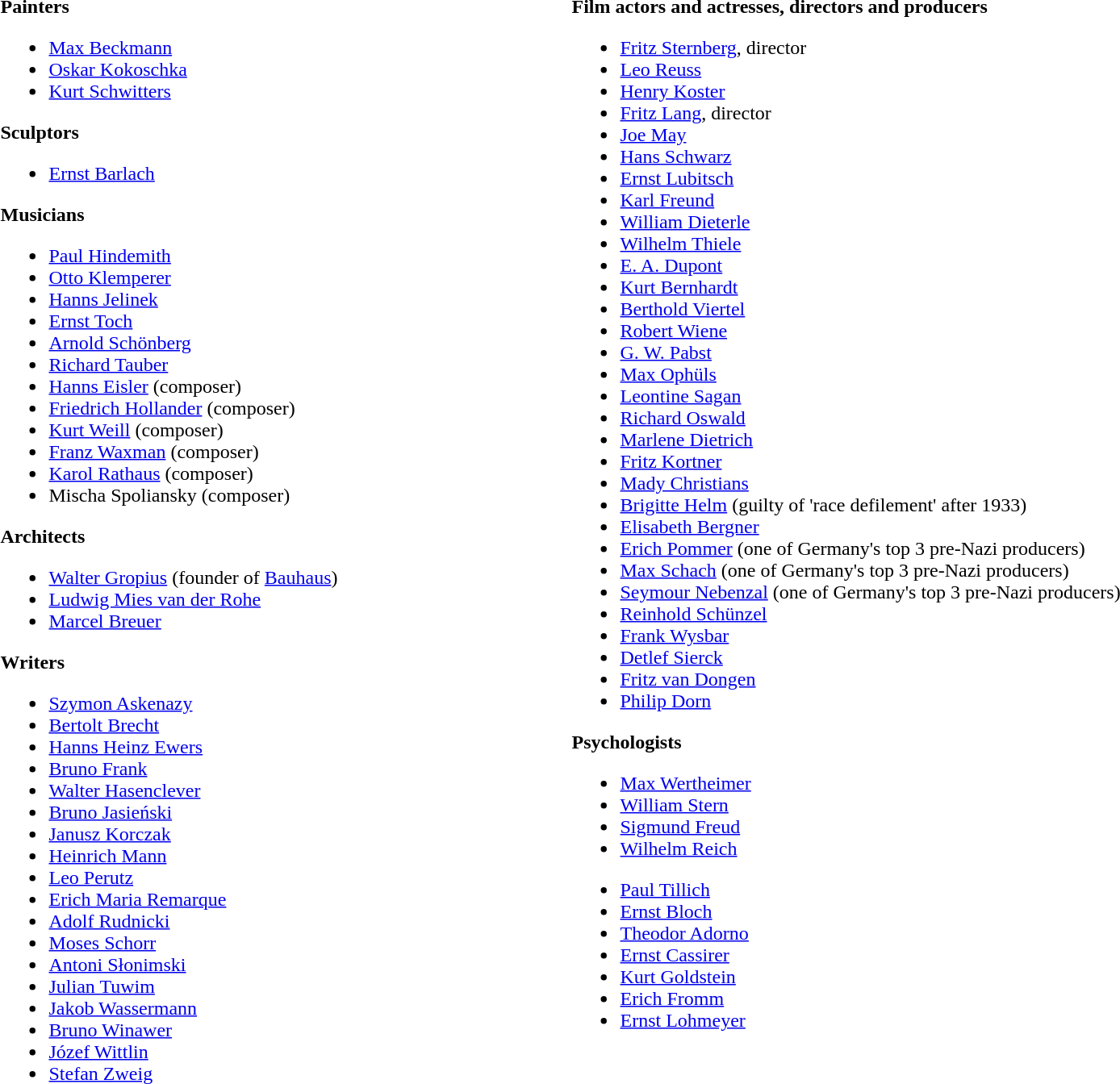<table width="98%">
<tr>
<td valign="top"><br><strong>Painters</strong><ul><li><a href='#'>Max Beckmann</a></li><li><a href='#'>Oskar Kokoschka</a></li><li><a href='#'>Kurt Schwitters</a></li></ul><strong>Sculptors</strong><ul><li><a href='#'>Ernst Barlach</a></li></ul><strong>Musicians</strong><ul><li><a href='#'>Paul Hindemith</a></li><li><a href='#'>Otto Klemperer</a></li><li><a href='#'>Hanns Jelinek</a></li><li><a href='#'>Ernst Toch</a></li><li><a href='#'>Arnold Schönberg</a></li><li><a href='#'>Richard Tauber</a></li><li><a href='#'>Hanns Eisler</a> (composer)</li><li><a href='#'>Friedrich Hollander</a> (composer)</li><li><a href='#'>Kurt Weill</a> (composer)</li><li><a href='#'>Franz Waxman</a> (composer)</li><li><a href='#'>Karol Rathaus</a> (composer)</li><li>Mischa Spoliansky (composer)</li></ul><strong>Architects</strong><ul><li><a href='#'>Walter Gropius</a> (founder of <a href='#'>Bauhaus</a>)</li><li><a href='#'>Ludwig Mies van der Rohe</a></li><li><a href='#'>Marcel Breuer</a></li></ul><strong>Writers</strong>

<ul><li><a href='#'>Szymon Askenazy</a></li><li><a href='#'>Bertolt Brecht</a></li><li><a href='#'>Hanns Heinz Ewers</a></li><li><a href='#'>Bruno Frank</a></li><li><a href='#'>Walter Hasenclever</a></li><li><a href='#'>Bruno Jasieński</a></li><li><a href='#'>Janusz Korczak</a></li><li><a href='#'>Heinrich Mann</a></li><li><a href='#'>Leo Perutz</a></li><li><a href='#'>Erich Maria Remarque</a></li><li><a href='#'>Adolf Rudnicki</a></li><li><a href='#'>Moses Schorr</a></li><li><a href='#'>Antoni Słonimski</a></li><li><a href='#'>Julian Tuwim</a></li><li><a href='#'>Jakob Wassermann</a></li><li><a href='#'>Bruno Winawer</a></li><li><a href='#'>Józef Wittlin</a></li><li><a href='#'>Stefan Zweig</a></li></ul></td>
<td valign="top"><br><strong>Film actors and actresses, directors and producers</strong><ul><li><a href='#'>Fritz Sternberg</a>, director</li><li><a href='#'>Leo Reuss</a></li><li><a href='#'>Henry Koster</a></li><li><a href='#'>Fritz Lang</a>, director</li><li><a href='#'>Joe May</a></li><li><a href='#'>Hans Schwarz</a></li><li><a href='#'>Ernst Lubitsch</a></li><li><a href='#'>Karl Freund</a></li><li><a href='#'>William Dieterle</a></li><li><a href='#'>Wilhelm Thiele</a></li><li><a href='#'>E. A. Dupont</a></li><li><a href='#'>Kurt Bernhardt</a></li><li><a href='#'>Berthold Viertel</a></li><li><a href='#'>Robert Wiene</a></li><li><a href='#'>G. W. Pabst</a></li><li><a href='#'>Max Ophüls</a></li><li><a href='#'>Leontine Sagan</a></li><li><a href='#'>Richard Oswald</a></li><li><a href='#'>Marlene Dietrich</a></li><li><a href='#'>Fritz Kortner</a></li><li><a href='#'>Mady Christians</a></li><li><a href='#'>Brigitte Helm</a> (guilty of 'race defilement' after 1933)</li><li><a href='#'>Elisabeth Bergner</a></li><li><a href='#'>Erich Pommer</a> (one of Germany's top 3 pre-Nazi producers)</li><li><a href='#'>Max Schach</a> (one of Germany's top 3 pre-Nazi producers)</li><li><a href='#'>Seymour Nebenzal</a> (one of Germany's top 3 pre-Nazi producers)</li><li><a href='#'>Reinhold Schünzel</a></li><li><a href='#'>Frank Wysbar</a></li><li><a href='#'>Detlef Sierck</a></li><li><a href='#'>Fritz van Dongen</a></li><li><a href='#'>Philip Dorn</a></li></ul><strong>Psychologists</strong><ul><li><a href='#'>Max Wertheimer</a></li><li><a href='#'>William Stern</a></li><li><a href='#'>Sigmund Freud</a></li><li><a href='#'>Wilhelm Reich</a></li></ul><ul><li><a href='#'>Paul Tillich</a></li><li><a href='#'>Ernst Bloch</a></li><li><a href='#'>Theodor Adorno</a></li><li><a href='#'>Ernst Cassirer</a></li><li><a href='#'>Kurt Goldstein</a></li><li><a href='#'>Erich Fromm</a></li><li><a href='#'>Ernst Lohmeyer</a></li></ul></td>
</tr>
</table>
